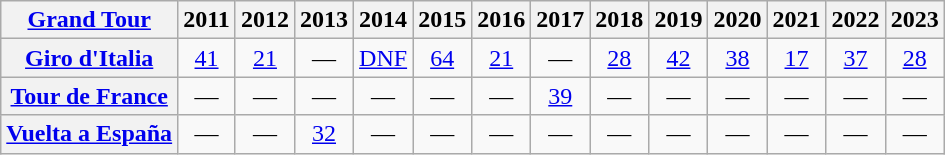<table class="wikitable plainrowheaders">
<tr>
<th scope="col"><a href='#'>Grand Tour</a></th>
<th scope="col">2011</th>
<th scope="col">2012</th>
<th scope="col">2013</th>
<th scope="col">2014</th>
<th scope="col">2015</th>
<th scope="col">2016</th>
<th scope="col">2017</th>
<th scope="col">2018</th>
<th scope="col">2019</th>
<th scope="col">2020</th>
<th scope="col">2021</th>
<th scope="col">2022</th>
<th scope="col">2023</th>
</tr>
<tr style="text-align:center;">
<th scope="row"> <a href='#'>Giro d'Italia</a></th>
<td><a href='#'>41</a></td>
<td><a href='#'>21</a></td>
<td>—</td>
<td><a href='#'>DNF</a></td>
<td><a href='#'>64</a></td>
<td><a href='#'>21</a></td>
<td>—</td>
<td><a href='#'>28</a></td>
<td><a href='#'>42</a></td>
<td><a href='#'>38</a></td>
<td><a href='#'>17</a></td>
<td><a href='#'>37</a></td>
<td><a href='#'>28</a></td>
</tr>
<tr style="text-align:center;">
<th scope="row"> <a href='#'>Tour de France</a></th>
<td>—</td>
<td>—</td>
<td>—</td>
<td>—</td>
<td>—</td>
<td>—</td>
<td><a href='#'>39</a></td>
<td>—</td>
<td>—</td>
<td>—</td>
<td>—</td>
<td>—</td>
<td>—</td>
</tr>
<tr style="text-align:center;">
<th scope="row"> <a href='#'>Vuelta a España</a></th>
<td>—</td>
<td>—</td>
<td><a href='#'>32</a></td>
<td>—</td>
<td>—</td>
<td>—</td>
<td>—</td>
<td>—</td>
<td>—</td>
<td>—</td>
<td>—</td>
<td>—</td>
<td>—</td>
</tr>
</table>
